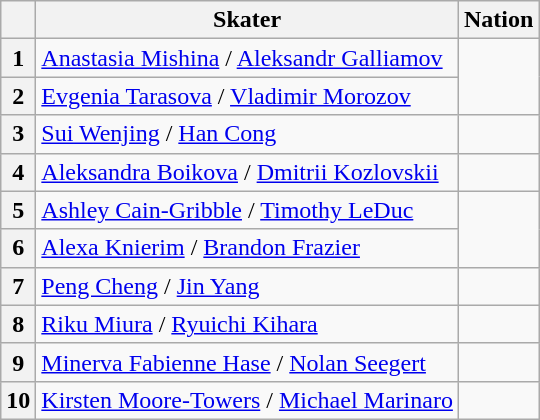<table class="wikitable sortable" style="text-align: left">
<tr>
<th scope="col"></th>
<th scope="col">Skater</th>
<th scope="col">Nation</th>
</tr>
<tr>
<th scope="row">1</th>
<td><a href='#'>Anastasia Mishina</a> / <a href='#'>Aleksandr Galliamov</a></td>
<td rowspan="2"></td>
</tr>
<tr>
<th scope="row">2</th>
<td><a href='#'>Evgenia Tarasova</a> / <a href='#'>Vladimir Morozov</a></td>
</tr>
<tr>
<th scope="row">3</th>
<td><a href='#'>Sui Wenjing</a> / <a href='#'>Han Cong</a></td>
<td></td>
</tr>
<tr>
<th scope="row">4</th>
<td><a href='#'>Aleksandra Boikova</a> / <a href='#'>Dmitrii Kozlovskii</a></td>
<td></td>
</tr>
<tr>
<th scope="row">5</th>
<td><a href='#'>Ashley Cain-Gribble</a> / <a href='#'>Timothy LeDuc</a></td>
<td rowspan="2"></td>
</tr>
<tr>
<th scope="row">6</th>
<td><a href='#'>Alexa Knierim</a> / <a href='#'>Brandon Frazier</a></td>
</tr>
<tr>
<th scope="row">7</th>
<td><a href='#'>Peng Cheng</a> / <a href='#'>Jin Yang</a></td>
<td></td>
</tr>
<tr>
<th scope="row">8</th>
<td><a href='#'>Riku Miura</a> / <a href='#'>Ryuichi Kihara</a></td>
<td></td>
</tr>
<tr>
<th scope="row">9</th>
<td><a href='#'>Minerva Fabienne Hase</a> / <a href='#'>Nolan Seegert</a></td>
<td></td>
</tr>
<tr>
<th scope="row">10</th>
<td><a href='#'>Kirsten Moore-Towers</a> / <a href='#'>Michael Marinaro</a></td>
<td></td>
</tr>
</table>
